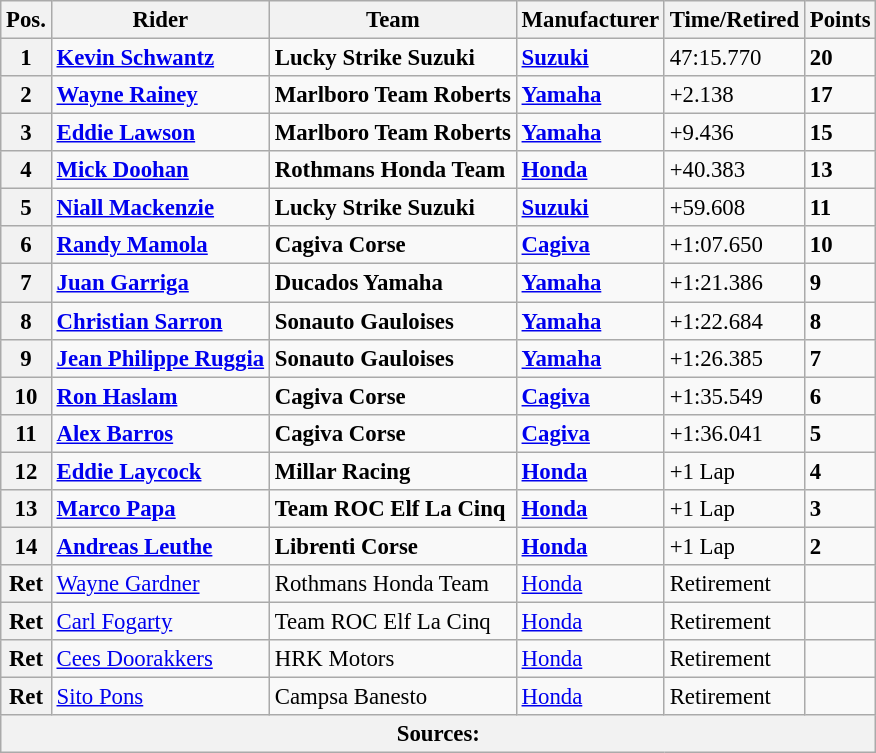<table class="wikitable" style="font-size: 95%;">
<tr>
<th>Pos.</th>
<th>Rider</th>
<th>Team</th>
<th>Manufacturer</th>
<th>Time/Retired</th>
<th>Points</th>
</tr>
<tr>
<th>1</th>
<td> <strong><a href='#'>Kevin Schwantz</a></strong></td>
<td><strong>Lucky Strike Suzuki</strong></td>
<td><strong><a href='#'>Suzuki</a></strong></td>
<td>47:15.770</td>
<td><strong>20</strong></td>
</tr>
<tr>
<th>2</th>
<td> <strong><a href='#'>Wayne Rainey</a></strong></td>
<td><strong>Marlboro Team Roberts</strong></td>
<td><strong><a href='#'>Yamaha</a></strong></td>
<td>+2.138</td>
<td><strong>17</strong></td>
</tr>
<tr>
<th>3</th>
<td> <strong><a href='#'>Eddie Lawson</a></strong></td>
<td><strong>Marlboro Team Roberts</strong></td>
<td><strong><a href='#'>Yamaha</a></strong></td>
<td>+9.436</td>
<td><strong>15</strong></td>
</tr>
<tr>
<th>4</th>
<td> <strong><a href='#'>Mick Doohan</a></strong></td>
<td><strong>Rothmans Honda Team</strong></td>
<td><strong><a href='#'>Honda</a></strong></td>
<td>+40.383</td>
<td><strong>13</strong></td>
</tr>
<tr>
<th>5</th>
<td> <strong><a href='#'>Niall Mackenzie</a></strong></td>
<td><strong>Lucky Strike Suzuki</strong></td>
<td><strong><a href='#'>Suzuki</a></strong></td>
<td>+59.608</td>
<td><strong>11</strong></td>
</tr>
<tr>
<th>6</th>
<td> <strong><a href='#'>Randy Mamola</a></strong></td>
<td><strong>Cagiva Corse</strong></td>
<td><strong><a href='#'>Cagiva</a></strong></td>
<td>+1:07.650</td>
<td><strong>10</strong></td>
</tr>
<tr>
<th>7</th>
<td> <strong><a href='#'>Juan Garriga</a></strong></td>
<td><strong>Ducados Yamaha</strong></td>
<td><strong><a href='#'>Yamaha</a></strong></td>
<td>+1:21.386</td>
<td><strong>9</strong></td>
</tr>
<tr>
<th>8</th>
<td> <strong><a href='#'>Christian Sarron</a></strong></td>
<td><strong>Sonauto Gauloises</strong></td>
<td><strong><a href='#'>Yamaha</a></strong></td>
<td>+1:22.684</td>
<td><strong>8</strong></td>
</tr>
<tr>
<th>9</th>
<td> <strong><a href='#'>Jean Philippe Ruggia</a></strong></td>
<td><strong>Sonauto Gauloises</strong></td>
<td><strong><a href='#'>Yamaha</a></strong></td>
<td>+1:26.385</td>
<td><strong>7</strong></td>
</tr>
<tr>
<th>10</th>
<td> <strong><a href='#'>Ron Haslam</a></strong></td>
<td><strong>Cagiva Corse</strong></td>
<td><strong><a href='#'>Cagiva</a></strong></td>
<td>+1:35.549</td>
<td><strong>6</strong></td>
</tr>
<tr>
<th>11</th>
<td> <strong><a href='#'>Alex Barros</a></strong></td>
<td><strong>Cagiva Corse</strong></td>
<td><strong><a href='#'>Cagiva</a></strong></td>
<td>+1:36.041</td>
<td><strong>5</strong></td>
</tr>
<tr>
<th>12</th>
<td> <strong><a href='#'>Eddie Laycock</a></strong></td>
<td><strong>Millar Racing</strong></td>
<td><strong><a href='#'>Honda</a></strong></td>
<td>+1 Lap</td>
<td><strong>4</strong></td>
</tr>
<tr>
<th>13</th>
<td> <strong><a href='#'>Marco Papa</a></strong></td>
<td><strong>Team ROC Elf La Cinq</strong></td>
<td><strong><a href='#'>Honda</a></strong></td>
<td>+1 Lap</td>
<td><strong>3</strong></td>
</tr>
<tr>
<th>14</th>
<td> <strong><a href='#'>Andreas Leuthe</a></strong></td>
<td><strong>Librenti Corse</strong></td>
<td><strong><a href='#'>Honda</a></strong></td>
<td>+1 Lap</td>
<td><strong>2</strong></td>
</tr>
<tr>
<th>Ret</th>
<td> <a href='#'>Wayne Gardner</a></td>
<td>Rothmans Honda Team</td>
<td><a href='#'>Honda</a></td>
<td>Retirement</td>
<td></td>
</tr>
<tr>
<th>Ret</th>
<td> <a href='#'>Carl Fogarty</a></td>
<td>Team ROC Elf La Cinq</td>
<td><a href='#'>Honda</a></td>
<td>Retirement</td>
<td></td>
</tr>
<tr>
<th>Ret</th>
<td> <a href='#'>Cees Doorakkers</a></td>
<td>HRK Motors</td>
<td><a href='#'>Honda</a></td>
<td>Retirement</td>
<td></td>
</tr>
<tr>
<th>Ret</th>
<td> <a href='#'>Sito Pons</a></td>
<td>Campsa Banesto</td>
<td><a href='#'>Honda</a></td>
<td>Retirement</td>
<td></td>
</tr>
<tr>
<th colspan=8>Sources:</th>
</tr>
</table>
